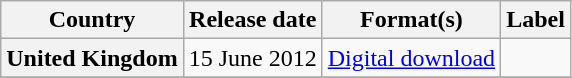<table class="wikitable plainrowheaders">
<tr>
<th scope="col">Country</th>
<th scope="col">Release date</th>
<th scope="col">Format(s)</th>
<th scope="col">Label</th>
</tr>
<tr>
<th scope="row">United Kingdom</th>
<td>15 June 2012</td>
<td><a href='#'>Digital download</a></td>
<td></td>
</tr>
<tr>
</tr>
</table>
